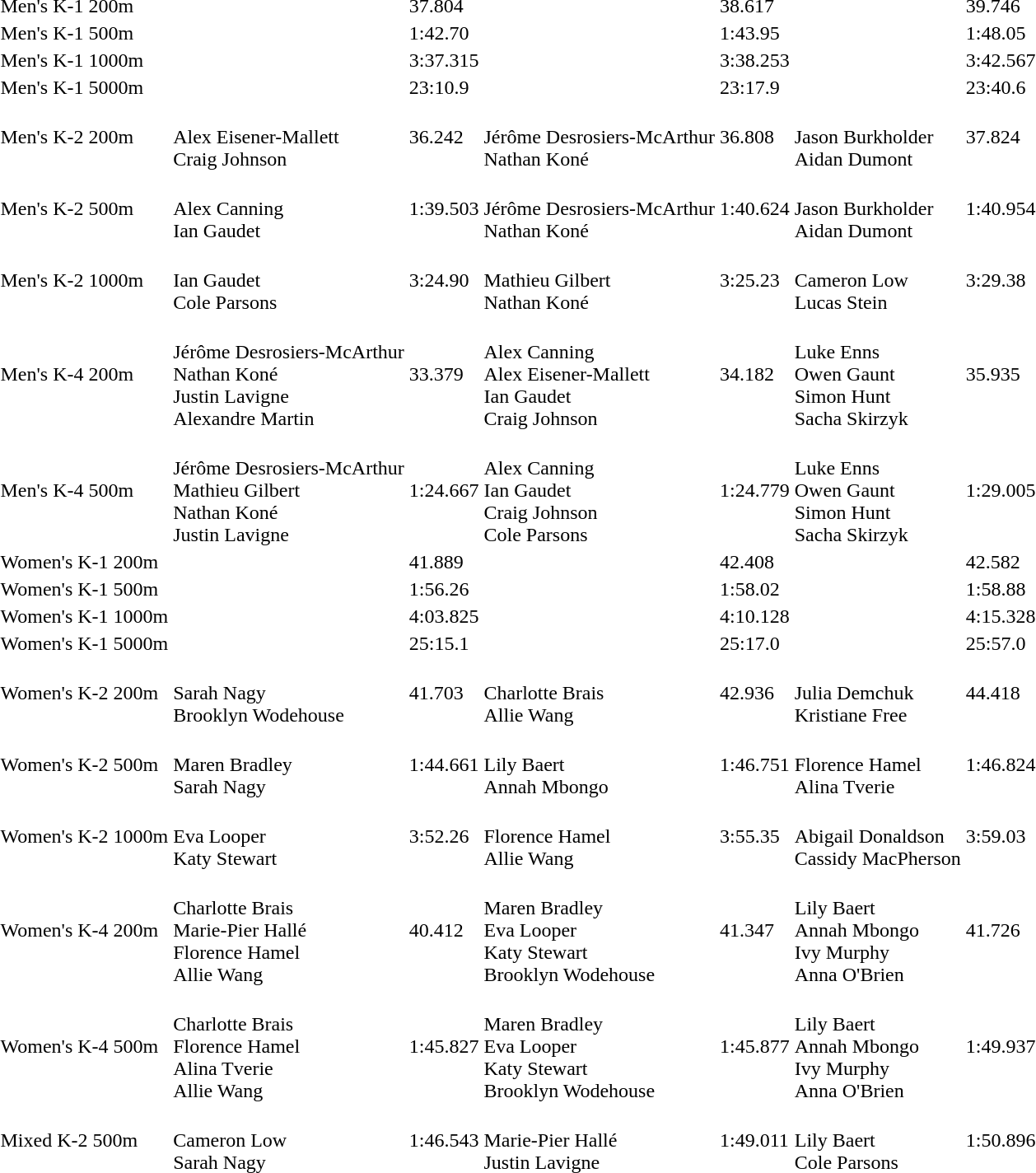<table>
<tr>
<td>Men's K-1 200m</td>
<td></td>
<td>37.804</td>
<td></td>
<td>38.617</td>
<td></td>
<td>39.746</td>
</tr>
<tr>
<td>Men's K-1 500m</td>
<td></td>
<td>1:42.70</td>
<td></td>
<td>1:43.95</td>
<td></td>
<td>1:48.05</td>
</tr>
<tr>
<td>Men's K-1 1000m</td>
<td></td>
<td>3:37.315</td>
<td></td>
<td>3:38.253</td>
<td></td>
<td>3:42.567</td>
</tr>
<tr>
<td>Men's K-1 5000m</td>
<td></td>
<td>23:10.9</td>
<td></td>
<td>23:17.9</td>
<td></td>
<td>23:40.6</td>
</tr>
<tr>
<td>Men's K-2 200m</td>
<td><br>Alex Eisener-Mallett<br>Craig Johnson</td>
<td>36.242</td>
<td><br>Jérôme Desrosiers-McArthur<br>Nathan Koné</td>
<td>36.808</td>
<td><br>Jason Burkholder<br>Aidan Dumont</td>
<td>37.824</td>
</tr>
<tr>
<td>Men's K-2 500m</td>
<td><br>Alex Canning<br>Ian Gaudet</td>
<td>1:39.503</td>
<td><br>Jérôme Desrosiers-McArthur<br>Nathan Koné</td>
<td>1:40.624</td>
<td><br>Jason Burkholder<br>Aidan Dumont</td>
<td>1:40.954</td>
</tr>
<tr>
<td>Men's K-2 1000m</td>
<td><br>Ian Gaudet<br>Cole Parsons</td>
<td>3:24.90</td>
<td><br>Mathieu Gilbert<br>Nathan Koné</td>
<td>3:25.23</td>
<td><br>Cameron Low<br>Lucas Stein</td>
<td>3:29.38</td>
</tr>
<tr>
<td>Men's K-4 200m</td>
<td><br>Jérôme Desrosiers-McArthur<br>Nathan Koné<br>Justin Lavigne<br>Alexandre Martin</td>
<td>33.379</td>
<td><br>Alex Canning<br>Alex Eisener-Mallett<br>Ian Gaudet<br>Craig Johnson</td>
<td>34.182</td>
<td><br>Luke Enns<br>Owen Gaunt<br>Simon Hunt<br>Sacha Skirzyk</td>
<td>35.935</td>
</tr>
<tr>
<td>Men's K-4 500m</td>
<td><br>Jérôme Desrosiers-McArthur<br>Mathieu Gilbert<br>Nathan Koné<br>Justin Lavigne</td>
<td>1:24.667</td>
<td><br>Alex Canning<br>Ian Gaudet<br>Craig Johnson<br>Cole Parsons</td>
<td>1:24.779</td>
<td><br>Luke Enns<br>Owen Gaunt<br>Simon Hunt<br>Sacha Skirzyk</td>
<td>1:29.005</td>
</tr>
<tr>
<td>Women's K-1 200m</td>
<td></td>
<td>41.889</td>
<td></td>
<td>42.408</td>
<td></td>
<td>42.582</td>
</tr>
<tr>
<td>Women's K-1 500m</td>
<td></td>
<td>1:56.26</td>
<td></td>
<td>1:58.02</td>
<td></td>
<td>1:58.88</td>
</tr>
<tr>
<td>Women's K-1 1000m</td>
<td></td>
<td>4:03.825</td>
<td></td>
<td>4:10.128</td>
<td></td>
<td>4:15.328</td>
</tr>
<tr>
<td>Women's K-1 5000m</td>
<td></td>
<td>25:15.1</td>
<td></td>
<td>25:17.0</td>
<td></td>
<td>25:57.0</td>
</tr>
<tr>
<td>Women's K-2 200m</td>
<td><br>Sarah Nagy<br>Brooklyn Wodehouse</td>
<td>41.703</td>
<td><br>Charlotte Brais<br>Allie Wang</td>
<td>42.936</td>
<td><br>Julia Demchuk<br>Kristiane Free</td>
<td>44.418</td>
</tr>
<tr>
<td>Women's K-2 500m</td>
<td> <br>Maren Bradley<br>Sarah Nagy</td>
<td>1:44.661</td>
<td><br>Lily Baert<br>Annah Mbongo</td>
<td>1:46.751</td>
<td><br>Florence Hamel<br>Alina Tverie</td>
<td>1:46.824</td>
</tr>
<tr>
<td>Women's K-2 1000m</td>
<td><br>Eva Looper<br>Katy Stewart</td>
<td>3:52.26</td>
<td><br>Florence Hamel<br>Allie Wang</td>
<td>3:55.35</td>
<td><br>Abigail Donaldson<br>Cassidy MacPherson</td>
<td>3:59.03</td>
</tr>
<tr>
<td>Women's K-4 200m</td>
<td><br>Charlotte Brais<br>Marie-Pier Hallé<br>Florence Hamel<br>Allie Wang</td>
<td>40.412</td>
<td><br>Maren Bradley<br>Eva Looper<br>Katy Stewart<br>Brooklyn Wodehouse</td>
<td>41.347</td>
<td><br>Lily Baert<br>Annah Mbongo<br>Ivy Murphy<br>Anna O'Brien</td>
<td>41.726</td>
</tr>
<tr>
<td>Women's K-4 500m</td>
<td><br>Charlotte Brais<br>Florence Hamel<br>Alina Tverie<br>Allie Wang</td>
<td>1:45.827</td>
<td><br>Maren Bradley<br>Eva Looper<br>Katy Stewart<br>Brooklyn Wodehouse</td>
<td>1:45.877</td>
<td><br>Lily Baert<br>Annah Mbongo<br>Ivy Murphy<br>Anna O'Brien</td>
<td>1:49.937</td>
</tr>
<tr>
<td>Mixed K-2 500m</td>
<td><br>Cameron Low<br>Sarah Nagy</td>
<td>1:46.543</td>
<td><br>Marie-Pier Hallé<br>Justin Lavigne</td>
<td>1:49.011</td>
<td><br>Lily Baert<br>Cole Parsons</td>
<td>1:50.896</td>
</tr>
</table>
